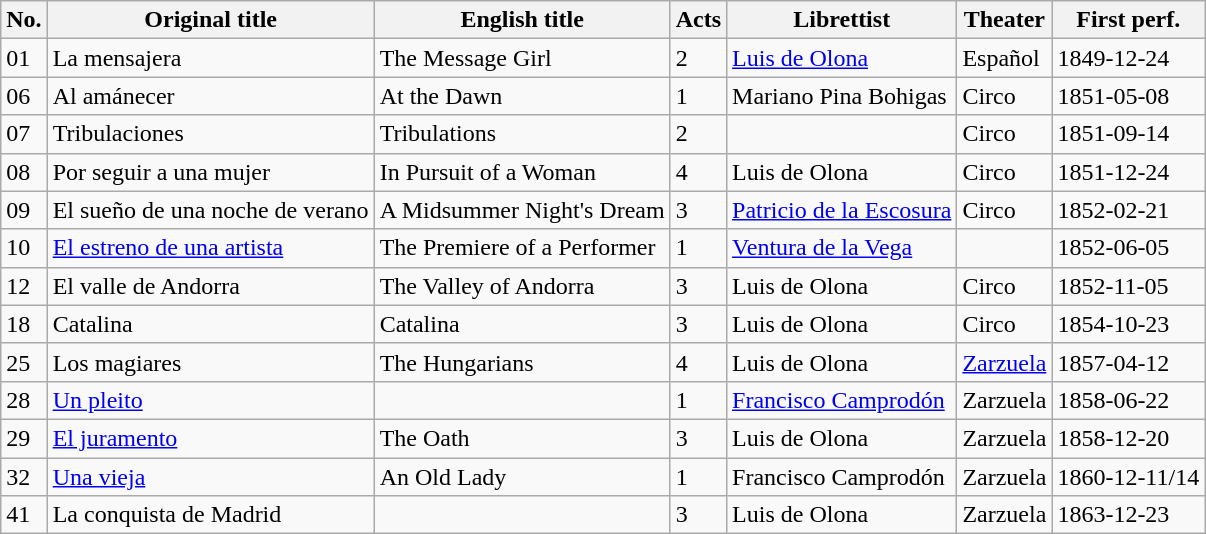<table class="sortable wikitable">
<tr>
<th>No.</th>
<th>Original title</th>
<th>English title</th>
<th>Acts</th>
<th>Librettist</th>
<th>Theater</th>
<th>First perf.</th>
</tr>
<tr>
<td>01</td>
<td>La mensajera</td>
<td>The Message Girl</td>
<td>2</td>
<td><a href='#'>Luis de Olona</a></td>
<td>Español</td>
<td>1849-12-24</td>
</tr>
<tr>
<td>06</td>
<td>Al amánecer</td>
<td>At the Dawn</td>
<td>1</td>
<td>Mariano Pina Bohigas</td>
<td>Circo</td>
<td>1851-05-08</td>
</tr>
<tr>
<td>07</td>
<td>Tribulaciones</td>
<td>Tribulations</td>
<td>2</td>
<td></td>
<td>Circo</td>
<td>1851-09-14</td>
</tr>
<tr>
<td>08</td>
<td>Por seguir a una mujer</td>
<td>In Pursuit of a Woman</td>
<td>4</td>
<td>Luis de Olona</td>
<td>Circo</td>
<td>1851-12-24</td>
</tr>
<tr>
<td>09</td>
<td>El sueño de una noche de verano</td>
<td>A Midsummer Night's Dream</td>
<td>3</td>
<td><a href='#'>Patricio de la Escosura</a></td>
<td>Circo</td>
<td>1852-02-21</td>
</tr>
<tr>
<td>10</td>
<td><a href='#'>El estreno de una artista</a></td>
<td>The Premiere of a Performer</td>
<td>1</td>
<td><a href='#'>Ventura de la Vega</a></td>
<td></td>
<td>1852-06-05</td>
</tr>
<tr>
<td>12</td>
<td>El valle de Andorra</td>
<td>The Valley of Andorra</td>
<td>3</td>
<td>Luis de Olona</td>
<td>Circo</td>
<td>1852-11-05</td>
</tr>
<tr>
<td>18</td>
<td>Catalina</td>
<td>Catalina</td>
<td>3</td>
<td>Luis de Olona</td>
<td>Circo</td>
<td>1854-10-23</td>
</tr>
<tr>
<td>25</td>
<td>Los magiares</td>
<td>The Hungarians</td>
<td>4</td>
<td>Luis de Olona</td>
<td><a href='#'>Zarzuela</a></td>
<td>1857-04-12</td>
</tr>
<tr>
<td>28</td>
<td><a href='#'>Un pleito</a></td>
<td></td>
<td>1</td>
<td><a href='#'>Francisco Camprodón</a></td>
<td>Zarzuela</td>
<td>1858-06-22</td>
</tr>
<tr>
<td>29</td>
<td><a href='#'>El juramento</a></td>
<td>The Oath</td>
<td>3</td>
<td>Luis de Olona</td>
<td>Zarzuela</td>
<td>1858-12-20</td>
</tr>
<tr>
<td>32</td>
<td><a href='#'>Una vieja</a></td>
<td>An Old Lady</td>
<td>1</td>
<td>Francisco Camprodón</td>
<td>Zarzuela</td>
<td>1860-12-11/14</td>
</tr>
<tr>
<td>41</td>
<td>La conquista de Madrid</td>
<td></td>
<td>3</td>
<td>Luis de Olona</td>
<td>Zarzuela</td>
<td>1863-12-23</td>
</tr>
</table>
